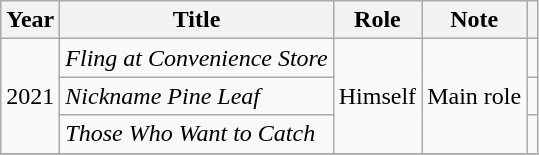<table class="wikitable">
<tr>
<th scope="col">Year</th>
<th scope="col">Title</th>
<th scope="col">Role</th>
<th scope="col">Note</th>
<th scope="col" class="unsortable"></th>
</tr>
<tr>
<td rowspan="3">2021</td>
<td><em>Fling at Convenience Store</em></td>
<td rowspan="3">Himself</td>
<td rowspan="3">Main role</td>
<td></td>
</tr>
<tr>
<td><em>Nickname Pine Leaf</em></td>
<td></td>
</tr>
<tr>
<td><em>Those Who Want to Catch</em></td>
<td></td>
</tr>
<tr>
</tr>
</table>
